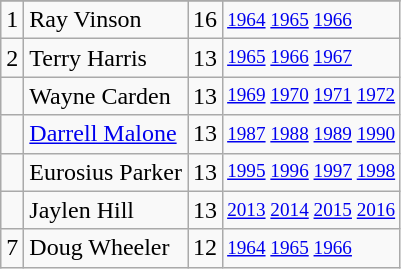<table class="wikitable">
<tr>
</tr>
<tr>
<td>1</td>
<td>Ray Vinson</td>
<td>16</td>
<td style="font-size:80%;"><a href='#'>1964</a> <a href='#'>1965</a> <a href='#'>1966</a></td>
</tr>
<tr>
<td>2</td>
<td>Terry Harris</td>
<td>13</td>
<td style="font-size:80%;"><a href='#'>1965</a> <a href='#'>1966</a> <a href='#'>1967</a></td>
</tr>
<tr>
<td></td>
<td>Wayne Carden</td>
<td>13</td>
<td style="font-size:80%;"><a href='#'>1969</a> <a href='#'>1970</a> <a href='#'>1971</a> <a href='#'>1972</a></td>
</tr>
<tr>
<td></td>
<td><a href='#'>Darrell Malone</a></td>
<td>13</td>
<td style="font-size:80%;"><a href='#'>1987</a> <a href='#'>1988</a> <a href='#'>1989</a> <a href='#'>1990</a></td>
</tr>
<tr>
<td></td>
<td>Eurosius Parker</td>
<td>13</td>
<td style="font-size:80%;"><a href='#'>1995</a> <a href='#'>1996</a> <a href='#'>1997</a> <a href='#'>1998</a></td>
</tr>
<tr>
<td></td>
<td>Jaylen Hill</td>
<td>13</td>
<td style="font-size:80%;"><a href='#'>2013</a> <a href='#'>2014</a> <a href='#'>2015</a> <a href='#'>2016</a></td>
</tr>
<tr>
<td>7</td>
<td>Doug Wheeler</td>
<td>12</td>
<td style="font-size:80%;"><a href='#'>1964</a> <a href='#'>1965</a> <a href='#'>1966</a></td>
</tr>
</table>
